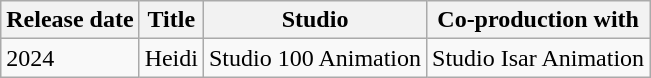<table class="wikitable sortable">
<tr>
<th>Release date</th>
<th>Title</th>
<th>Studio</th>
<th>Co-production with</th>
</tr>
<tr>
<td>2024</td>
<td>Heidi</td>
<td>Studio 100 Animation</td>
<td>Studio Isar Animation</td>
</tr>
</table>
